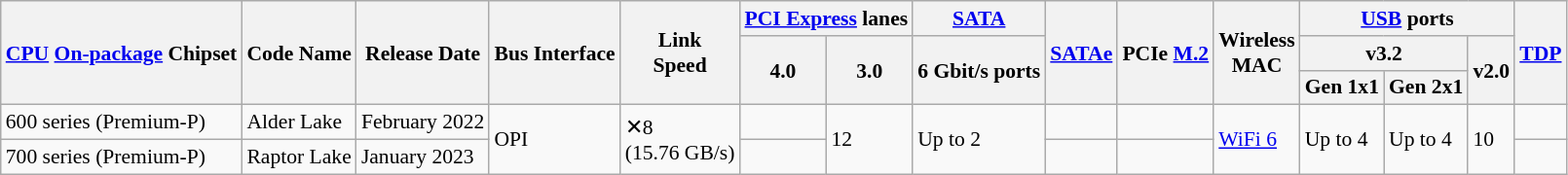<table class="wikitable" style="font-size: 90%;">
<tr>
<th rowspan="3"><a href='#'>CPU</a> <a href='#'>On-package</a> Chipset</th>
<th rowspan="3">Code Name</th>
<th rowspan="3">Release Date</th>
<th rowspan="3">Bus Interface</th>
<th rowspan="3">Link<br>Speed</th>
<th colspan="2"><a href='#'>PCI Express</a> lanes</th>
<th><a href='#'>SATA</a></th>
<th rowspan="3"><a href='#'>SATAe</a></th>
<th rowspan="3">PCIe <a href='#'>M.2</a></th>
<th rowspan="3">Wireless<br>MAC</th>
<th colspan="3"><a href='#'>USB</a> ports</th>
<th rowspan="3"><a href='#'>TDP</a></th>
</tr>
<tr>
<th rowspan="2">4.0</th>
<th rowspan="2">3.0</th>
<th rowspan="2">6 Gbit/s ports</th>
<th colspan="2">v3.2</th>
<th rowspan="2">v2.0</th>
</tr>
<tr>
<th>Gen 1x1</th>
<th>Gen 2x1</th>
</tr>
<tr>
<td>600 series (Premium-P)</td>
<td>Alder Lake</td>
<td>February 2022</td>
<td rowspan="2">OPI</td>
<td rowspan="2">✕8<br>(15.76 GB/s)</td>
<td></td>
<td rowspan="2">12</td>
<td rowspan="2">Up to 2</td>
<td></td>
<td></td>
<td rowspan="2"><a href='#'>WiFi 6</a></td>
<td rowspan="2">Up to 4</td>
<td rowspan="2">Up to 4</td>
<td rowspan="2">10</td>
<td></td>
</tr>
<tr>
<td>700 series (Premium-P)</td>
<td>Raptor Lake</td>
<td>January 2023</td>
<td></td>
<td></td>
<td></td>
<td></td>
</tr>
</table>
